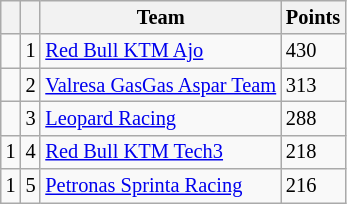<table class="wikitable" style="font-size: 85%;">
<tr>
<th></th>
<th></th>
<th>Team</th>
<th>Points</th>
</tr>
<tr>
<td></td>
<td align=center>1</td>
<td> <a href='#'>Red Bull KTM Ajo</a></td>
<td align=left>430</td>
</tr>
<tr>
<td></td>
<td align=center>2</td>
<td> <a href='#'>Valresa GasGas Aspar Team</a></td>
<td align=left>313</td>
</tr>
<tr>
<td></td>
<td align=center>3</td>
<td> <a href='#'>Leopard Racing</a></td>
<td align=left>288</td>
</tr>
<tr>
<td> 1</td>
<td align=center>4</td>
<td> <a href='#'>Red Bull KTM Tech3</a></td>
<td align=left>218</td>
</tr>
<tr>
<td> 1</td>
<td align=center>5</td>
<td> <a href='#'>Petronas Sprinta Racing</a></td>
<td align=left>216</td>
</tr>
</table>
